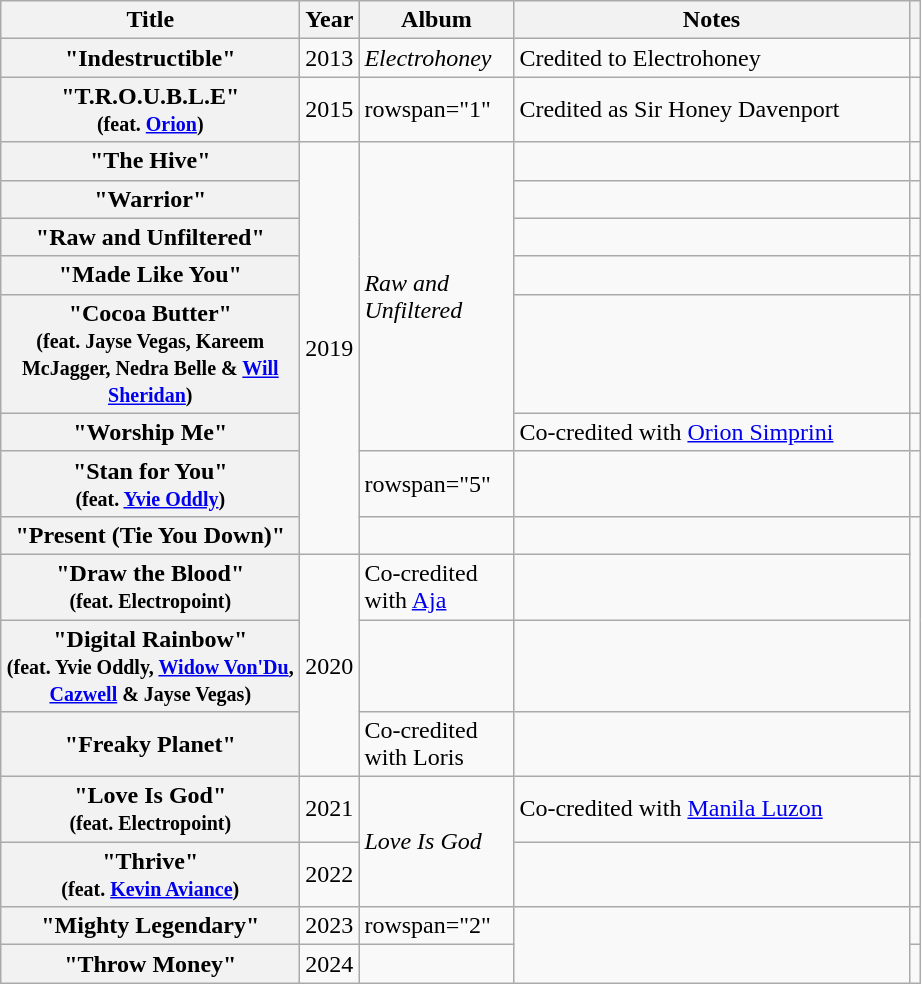<table class="wikitable plainrowheaders sortable" style="text-align:left;">
<tr>
<th scope="col"  style="width:12em;">Title</th>
<th scope="col"  style="width:2em;">Year</th>
<th scope="col"  style="width:6em;">Album</th>
<th scope="col"  style="width:16em;" class="unsortable">Notes</th>
<th rowspan="1"  style="text-align: center;" class="unsortable"><br></th>
</tr>
<tr>
<th scope="row">"Indestructible"</th>
<td rowspan="1">2013</td>
<td rowspan="1"><em>Electrohoney</em></td>
<td rowspan="1">Credited to Electrohoney</td>
<td style="text-align: center;"></td>
</tr>
<tr>
<th scope="row">"T.R.O.U.B.L.E"<br><small>(feat. <a href='#'>Orion</a>)</small></th>
<td rowspan="1">2015</td>
<td>rowspan="1" </td>
<td rowspan="1">Credited as Sir Honey Davenport</td>
<td style="text-align: center;"></td>
</tr>
<tr>
<th scope="row">"The Hive"</th>
<td rowspan="8">2019</td>
<td rowspan="6"><em>Raw and Unfiltered</em></td>
<td></td>
<td style="text-align: center;"></td>
</tr>
<tr>
<th scope="row">"Warrior"</th>
<td></td>
<td style="text-align: center;"></td>
</tr>
<tr>
<th scope="row">"Raw and Unfiltered"</th>
<td></td>
<td style="text-align: center;"></td>
</tr>
<tr>
<th scope="row">"Made Like You"</th>
<td></td>
<td style="text-align: center;"></td>
</tr>
<tr>
<th scope="row">"Cocoa Butter"<br><small>(feat. Jayse Vegas, Kareem McJagger, Nedra Belle & <a href='#'>Will Sheridan</a>)</small></th>
<td></td>
<td style="text-align: center;"></td>
</tr>
<tr>
<th scope="row">"Worship Me"</th>
<td>Co-credited with <a href='#'>Orion Simprini</a></td>
<td style="text-align: center;"></td>
</tr>
<tr>
<th scope="row">"Stan for You"<br><small>(feat. <a href='#'>Yvie Oddly</a>)</small></th>
<td>rowspan="5" </td>
<td></td>
<td style="text-align: center;"></td>
</tr>
<tr>
<th scope="row">"Present (Tie You Down)"</th>
<td></td>
<td style="text-align: center;"></td>
</tr>
<tr>
<th scope="row">"Draw the Blood"<br><small>(feat. Electropoint)</small></th>
<td rowspan="3">2020</td>
<td rowspan="1">Co-credited with <a href='#'>Aja</a></td>
<td style="text-align: center;"></td>
</tr>
<tr>
<th scope="row">"Digital Rainbow"<br><small>(feat. Yvie Oddly, <a href='#'>Widow Von'Du</a>, <a href='#'>Cazwell</a> & Jayse Vegas)</small></th>
<td rowspan="1"></td>
<td style="text-align: center;"></td>
</tr>
<tr>
<th scope="row">"Freaky Planet"</th>
<td rowspan="1">Co-credited with Loris</td>
<td style="text-align: center;"></td>
</tr>
<tr>
<th scope="row">"Love Is God"<br><small>(feat. Electropoint)</small></th>
<td>2021</td>
<td rowspan="2"><em>Love Is God</em></td>
<td rowspan="1">Co-credited with <a href='#'>Manila Luzon</a></td>
<td style="text-align: center;"></td>
</tr>
<tr>
<th scope="row">"Thrive"<br><small>(feat. <a href='#'>Kevin Aviance</a>)</small></th>
<td>2022</td>
<td rowspan="1"></td>
<td style="text-align: center;"></td>
</tr>
<tr>
<th scope="row">"Mighty Legendary"</th>
<td>2023</td>
<td>rowspan="2" </td>
<td rowspan="2"></td>
<td style="text-align: center;"></td>
</tr>
<tr>
<th scope="row">"Throw Money"</th>
<td>2024</td>
<td style="text-align: center;"></td>
</tr>
</table>
